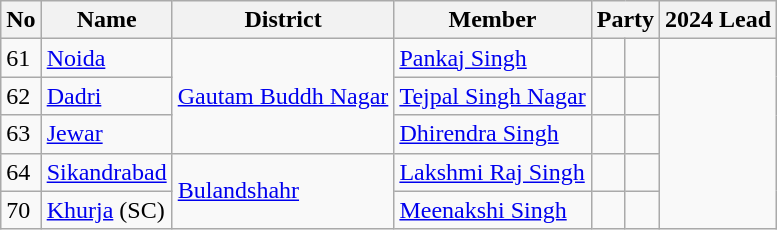<table class="wikitable sortable">
<tr>
<th>No</th>
<th>Name</th>
<th>District</th>
<th>Member</th>
<th colspan="2">Party</th>
<th colspan="2">2024 Lead</th>
</tr>
<tr>
<td>61</td>
<td><a href='#'>Noida</a></td>
<td rowspan="3"><a href='#'>Gautam Buddh Nagar</a></td>
<td><a href='#'>Pankaj Singh</a></td>
<td></td>
<td></td>
</tr>
<tr>
<td>62</td>
<td><a href='#'>Dadri</a></td>
<td><a href='#'>Tejpal Singh Nagar</a></td>
<td></td>
<td></td>
</tr>
<tr>
<td>63</td>
<td><a href='#'>Jewar</a></td>
<td><a href='#'>Dhirendra Singh</a></td>
<td></td>
<td></td>
</tr>
<tr>
<td>64</td>
<td><a href='#'>Sikandrabad</a></td>
<td rowspan="2"><a href='#'>Bulandshahr</a></td>
<td><a href='#'>Lakshmi Raj Singh</a></td>
<td></td>
<td></td>
</tr>
<tr>
<td>70</td>
<td><a href='#'>Khurja</a> (SC)</td>
<td><a href='#'>Meenakshi Singh</a></td>
<td></td>
<td></td>
</tr>
</table>
